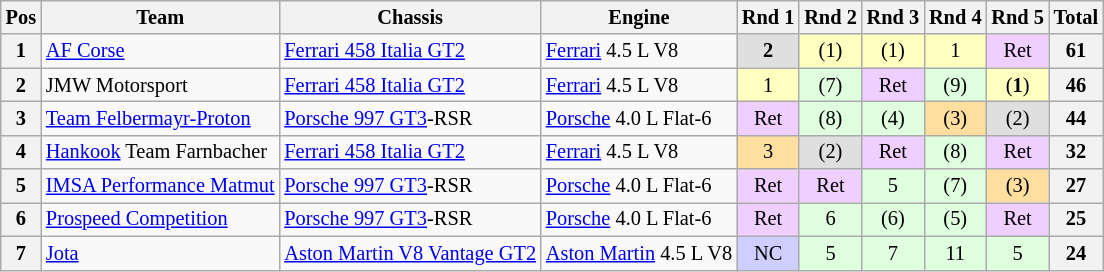<table class="wikitable" style="font-size: 85%;">
<tr>
<th>Pos</th>
<th>Team</th>
<th>Chassis</th>
<th>Engine</th>
<th>Rnd 1</th>
<th>Rnd 2</th>
<th>Rnd 3</th>
<th>Rnd 4</th>
<th>Rnd 5</th>
<th>Total</th>
</tr>
<tr>
<th>1</th>
<td> <a href='#'>AF Corse</a></td>
<td><a href='#'>Ferrari 458 Italia GT2</a></td>
<td><a href='#'>Ferrari</a> 4.5 L V8</td>
<td align="center" style="background:#DFDFDF;"><strong>2</strong></td>
<td align="center" style="background:#FFFFBF;">(1)</td>
<td align="center" style="background:#FFFFBF;">(1)</td>
<td align="center" style="background:#FFFFBF;">1</td>
<td align="center" style="background:#EFCFFF;">Ret</td>
<th align="center">61</th>
</tr>
<tr>
<th>2</th>
<td> JMW Motorsport</td>
<td><a href='#'>Ferrari 458 Italia GT2</a></td>
<td><a href='#'>Ferrari</a> 4.5 L V8</td>
<td align="center" style="background:#FFFFBF;">1</td>
<td align="center" style="background:#DFFFDF;">(7)</td>
<td align="center" style="background:#EFCFFF;">Ret</td>
<td align="center" style="background:#DFFFDF;">(9)</td>
<td align="center" style="background:#FFFFBF;">(<strong>1</strong>)</td>
<th align="center">46</th>
</tr>
<tr>
<th>3</th>
<td> <a href='#'>Team Felbermayr-Proton</a></td>
<td><a href='#'>Porsche 997 GT3</a>-RSR</td>
<td><a href='#'>Porsche</a> 4.0 L Flat-6</td>
<td align="center" style="background:#EFCFFF;">Ret</td>
<td align="center" style="background:#DFFFDF;">(8)</td>
<td align="center" style="background:#DFFFDF;">(4)</td>
<td align="center" style="background:#FFDF9F;">(3)</td>
<td align="center" style="background:#DFDFDF;">(2)</td>
<th align="center">44</th>
</tr>
<tr>
<th>4</th>
<td> <a href='#'>Hankook</a> Team Farnbacher</td>
<td><a href='#'>Ferrari 458 Italia GT2</a></td>
<td><a href='#'>Ferrari</a> 4.5 L V8</td>
<td align="center" style="background:#FFDF9F;">3</td>
<td align="center" style="background:#DFDFDF;">(2)</td>
<td align="center" style="background:#EFCFFF;">Ret</td>
<td align="center" style="background:#DFFFDF;">(8)</td>
<td align="center" style="background:#EFCFFF;">Ret</td>
<th align="center">32</th>
</tr>
<tr>
<th>5</th>
<td> <a href='#'>IMSA Performance Matmut</a></td>
<td><a href='#'>Porsche 997 GT3</a>-RSR</td>
<td><a href='#'>Porsche</a> 4.0 L Flat-6</td>
<td align="center" style="background:#EFCFFF;">Ret</td>
<td align="center" style="background:#EFCFFF;">Ret</td>
<td align="center" style="background:#DFFFDF;">5</td>
<td align="center" style="background:#DFFFDF;">(7)</td>
<td align="center" style="background:#FFDF9F;">(3)</td>
<th align="center">27</th>
</tr>
<tr>
<th>6</th>
<td> <a href='#'>Prospeed Competition</a></td>
<td><a href='#'>Porsche 997 GT3</a>-RSR</td>
<td><a href='#'>Porsche</a> 4.0 L Flat-6</td>
<td align="center" style="background:#EFCFFF;">Ret</td>
<td align="center" style="background:#DFFFDF;">6</td>
<td align="center" style="background:#DFFFDF;">(6)</td>
<td align="center" style="background:#DFFFDF;">(5)</td>
<td align="center" style="background:#EFCFFF;">Ret</td>
<th align="center">25</th>
</tr>
<tr>
<th>7</th>
<td> <a href='#'>Jota</a></td>
<td><a href='#'>Aston Martin V8 Vantage GT2</a></td>
<td><a href='#'>Aston Martin</a> 4.5 L V8</td>
<td align="center" style="background:#CFCFFF;">NC</td>
<td align="center" style="background:#DFFFDF;">5</td>
<td align="center" style="background:#DFFFDF;">7</td>
<td align="center" style="background:#DFFFDF;">11</td>
<td align="center" style="background:#DFFFDF;">5</td>
<th align="center">24</th>
</tr>
</table>
